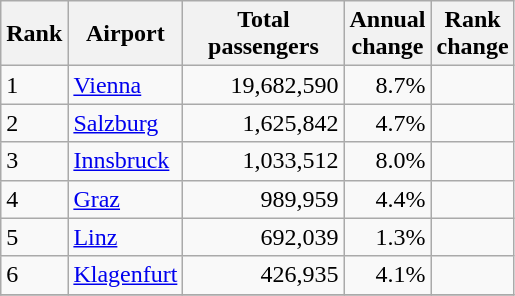<table class="wikitable">
<tr>
<th>Rank</th>
<th>Airport</th>
<th style="width:100px">Total<br>passengers</th>
<th>Annual<br>change</th>
<th>Rank<br>change</th>
</tr>
<tr>
<td>1</td>
<td><a href='#'>Vienna</a></td>
<td align="right">19,682,590</td>
<td align="right">8.7%</td>
<td align="center"></td>
</tr>
<tr>
<td>2</td>
<td><a href='#'>Salzburg</a></td>
<td align="right">1,625,842</td>
<td align="right">4.7%</td>
<td align="center"></td>
</tr>
<tr>
<td>3</td>
<td><a href='#'>Innsbruck</a></td>
<td align="right">1,033,512</td>
<td align="right">8.0%</td>
<td align="center"></td>
</tr>
<tr>
<td>4</td>
<td><a href='#'>Graz</a></td>
<td align="right">989,959</td>
<td align="right">4.4%</td>
<td align="center"></td>
</tr>
<tr>
<td>5</td>
<td><a href='#'>Linz</a></td>
<td align="right">692,039</td>
<td align="right">1.3%</td>
<td align="center"></td>
</tr>
<tr>
<td>6</td>
<td><a href='#'>Klagenfurt</a></td>
<td align="right">426,935</td>
<td align="right">4.1%</td>
<td align="center"></td>
</tr>
<tr>
</tr>
</table>
